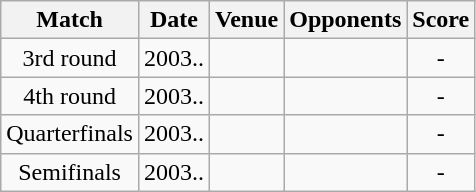<table class="wikitable" style="text-align:center;">
<tr>
<th>Match</th>
<th>Date</th>
<th>Venue</th>
<th>Opponents</th>
<th>Score</th>
</tr>
<tr>
<td>3rd round</td>
<td>2003..</td>
<td></td>
<td></td>
<td>-</td>
</tr>
<tr>
<td>4th round</td>
<td>2003..</td>
<td></td>
<td></td>
<td>-</td>
</tr>
<tr>
<td>Quarterfinals</td>
<td>2003..</td>
<td></td>
<td></td>
<td>-</td>
</tr>
<tr>
<td>Semifinals</td>
<td>2003..</td>
<td></td>
<td></td>
<td>-</td>
</tr>
</table>
